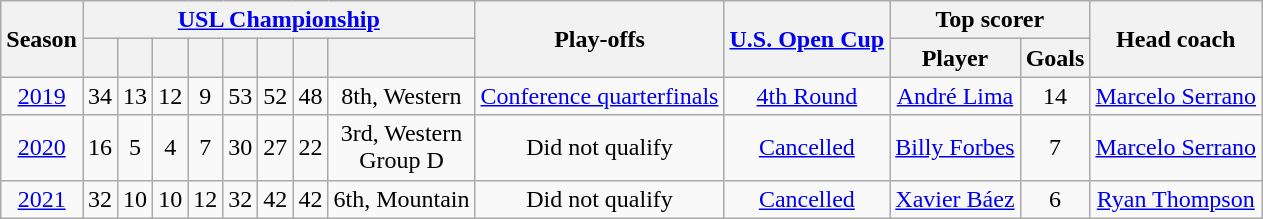<table class="wikitable" style="text-align: center">
<tr>
<th scope="col" rowspan="2">Season</th>
<th colspan=8 class="unsortable"><a href='#'>USL Championship</a></th>
<th scope="col" rowspan="2" class="unsortable">Play-offs</th>
<th scope="col" rowspan="2" class="unsortable"><a href='#'>U.S. Open Cup</a></th>
<th scope="col" colspan="2" class="unsortable">Top scorer </th>
<th scope="col" rowspan="2" class="unsortable">Head coach</th>
</tr>
<tr>
<th></th>
<th></th>
<th></th>
<th></th>
<th></th>
<th></th>
<th></th>
<th></th>
<th class="unsortable">Player</th>
<th class="unsortable">Goals</th>
</tr>
<tr>
<td><a href='#'>2019</a></td>
<td>34</td>
<td>13</td>
<td>12</td>
<td>9</td>
<td>53</td>
<td>52</td>
<td>48</td>
<td>8th, Western</td>
<td><a href='#'>Conference quarterfinals</a></td>
<td><a href='#'>4th Round</a></td>
<td> <a href='#'>André Lima</a></td>
<td>14</td>
<td> <a href='#'>Marcelo Serrano</a></td>
</tr>
<tr>
<td><a href='#'>2020</a></td>
<td>16</td>
<td>5</td>
<td>4</td>
<td>7</td>
<td>30</td>
<td>27</td>
<td>22</td>
<td>3rd, Western<br>Group D</td>
<td>Did not qualify</td>
<td><a href='#'>Cancelled</a></td>
<td> <a href='#'>Billy Forbes</a></td>
<td>7</td>
<td> <a href='#'>Marcelo Serrano</a></td>
</tr>
<tr>
<td><a href='#'>2021</a></td>
<td>32</td>
<td>10</td>
<td>10</td>
<td>12</td>
<td>32</td>
<td>42</td>
<td>42</td>
<td>6th, Mountain</td>
<td>Did not qualify</td>
<td><a href='#'>Cancelled</a></td>
<td> <a href='#'>Xavier Báez</a></td>
<td>6</td>
<td> <a href='#'>Ryan Thompson</a></td>
</tr>
</table>
